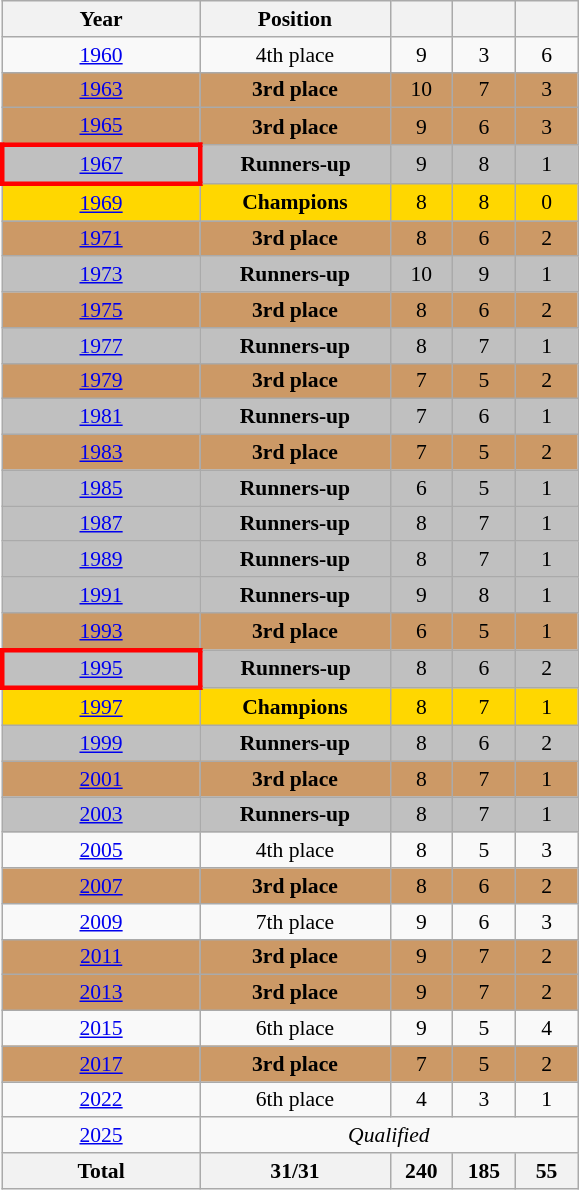<table class="wikitable" style="text-align: center;font-size:90%;">
<tr>
<th width=125>Year</th>
<th width=120>Position</th>
<th width=35></th>
<th width=35></th>
<th width=35></th>
</tr>
<tr>
<td> <a href='#'>1960</a></td>
<td>4th place</td>
<td>9</td>
<td>3</td>
<td>6</td>
</tr>
<tr bgcolor=cc9966>
<td> <a href='#'>1963</a></td>
<td><strong>3rd place</strong></td>
<td>10</td>
<td>7</td>
<td>3</td>
</tr>
<tr bgcolor=cc9966>
<td> <a href='#'>1965</a></td>
<td><strong>3rd place</strong></td>
<td>9</td>
<td>6</td>
<td>3</td>
</tr>
<tr bgcolor=silver>
<td style="border: 3px solid red"> <a href='#'>1967</a></td>
<td><strong>Runners-up</strong></td>
<td>9</td>
<td>8</td>
<td>1</td>
</tr>
<tr bgcolor=gold>
<td> <a href='#'>1969</a></td>
<td><strong>Champions</strong></td>
<td>8</td>
<td>8</td>
<td>0</td>
</tr>
<tr bgcolor=cc9966>
<td> <a href='#'>1971</a></td>
<td><strong>3rd place</strong></td>
<td>8</td>
<td>6</td>
<td>2</td>
</tr>
<tr bgcolor=silver>
<td> <a href='#'>1973</a></td>
<td><strong>Runners-up</strong></td>
<td>10</td>
<td>9</td>
<td>1</td>
</tr>
<tr bgcolor=cc9966>
<td> <a href='#'>1975</a></td>
<td><strong>3rd place</strong></td>
<td>8</td>
<td>6</td>
<td>2</td>
</tr>
<tr bgcolor=silver>
<td> <a href='#'>1977</a></td>
<td><strong>Runners-up</strong></td>
<td>8</td>
<td>7</td>
<td>1</td>
</tr>
<tr bgcolor=cc9966>
<td> <a href='#'>1979</a></td>
<td><strong>3rd place</strong></td>
<td>7</td>
<td>5</td>
<td>2</td>
</tr>
<tr bgcolor=silver>
<td> <a href='#'>1981</a></td>
<td><strong>Runners-up</strong></td>
<td>7</td>
<td>6</td>
<td>1</td>
</tr>
<tr bgcolor=cc9966>
<td> <a href='#'>1983</a></td>
<td><strong>3rd place</strong></td>
<td>7</td>
<td>5</td>
<td>2</td>
</tr>
<tr bgcolor=silver>
<td> <a href='#'>1985</a></td>
<td><strong>Runners-up</strong></td>
<td>6</td>
<td>5</td>
<td>1</td>
</tr>
<tr bgcolor=silver>
<td> <a href='#'>1987</a></td>
<td><strong>Runners-up</strong></td>
<td>8</td>
<td>7</td>
<td>1</td>
</tr>
<tr bgcolor=silver>
<td> <a href='#'>1989</a></td>
<td><strong>Runners-up</strong></td>
<td>8</td>
<td>7</td>
<td>1</td>
</tr>
<tr bgcolor=silver>
<td> <a href='#'>1991</a></td>
<td><strong>Runners-up</strong></td>
<td>9</td>
<td>8</td>
<td>1</td>
</tr>
<tr bgcolor=cc9966>
<td> <a href='#'>1993</a></td>
<td><strong>3rd place</strong></td>
<td>6</td>
<td>5</td>
<td>1</td>
</tr>
<tr bgcolor=silver>
<td style="border: 3px solid red"> <a href='#'>1995</a></td>
<td><strong>Runners-up</strong></td>
<td>8</td>
<td>6</td>
<td>2</td>
</tr>
<tr bgcolor=gold>
<td> <a href='#'>1997</a></td>
<td><strong>Champions</strong></td>
<td>8</td>
<td>7</td>
<td>1</td>
</tr>
<tr bgcolor=silver>
<td> <a href='#'>1999</a></td>
<td><strong>Runners-up</strong></td>
<td>8</td>
<td>6</td>
<td>2</td>
</tr>
<tr bgcolor=cc9966>
<td> <a href='#'>2001</a></td>
<td><strong>3rd place</strong></td>
<td>8</td>
<td>7</td>
<td>1</td>
</tr>
<tr bgcolor=silver>
<td> <a href='#'>2003</a></td>
<td><strong>Runners-up</strong></td>
<td>8</td>
<td>7</td>
<td>1</td>
</tr>
<tr>
<td> <a href='#'>2005</a></td>
<td>4th place</td>
<td>8</td>
<td>5</td>
<td>3</td>
</tr>
<tr bgcolor=cc9966>
<td> <a href='#'>2007</a></td>
<td><strong>3rd place</strong></td>
<td>8</td>
<td>6</td>
<td>2</td>
</tr>
<tr>
<td> <a href='#'>2009</a></td>
<td>7th place</td>
<td>9</td>
<td>6</td>
<td>3</td>
</tr>
<tr bgcolor=cc9966>
<td> <a href='#'>2011</a></td>
<td><strong>3rd place</strong></td>
<td>9</td>
<td>7</td>
<td>2</td>
</tr>
<tr bgcolor=cc9966>
<td> <a href='#'>2013</a></td>
<td><strong>3rd place</strong></td>
<td>9</td>
<td>7</td>
<td>2</td>
</tr>
<tr>
<td> <a href='#'>2015</a></td>
<td>6th place</td>
<td>9</td>
<td>5</td>
<td>4</td>
</tr>
<tr bgcolor=cc9966>
<td> <a href='#'>2017</a></td>
<td><strong>3rd place</strong></td>
<td>7</td>
<td>5</td>
<td>2</td>
</tr>
<tr>
<td> <a href='#'>2022</a></td>
<td>6th place</td>
<td>4</td>
<td>3</td>
<td>1</td>
</tr>
<tr>
<td> <a href='#'>2025</a></td>
<td colspan=4><em>Qualified</em></td>
</tr>
<tr>
<th>Total</th>
<th>31/31</th>
<th>240</th>
<th>185</th>
<th>55</th>
</tr>
</table>
